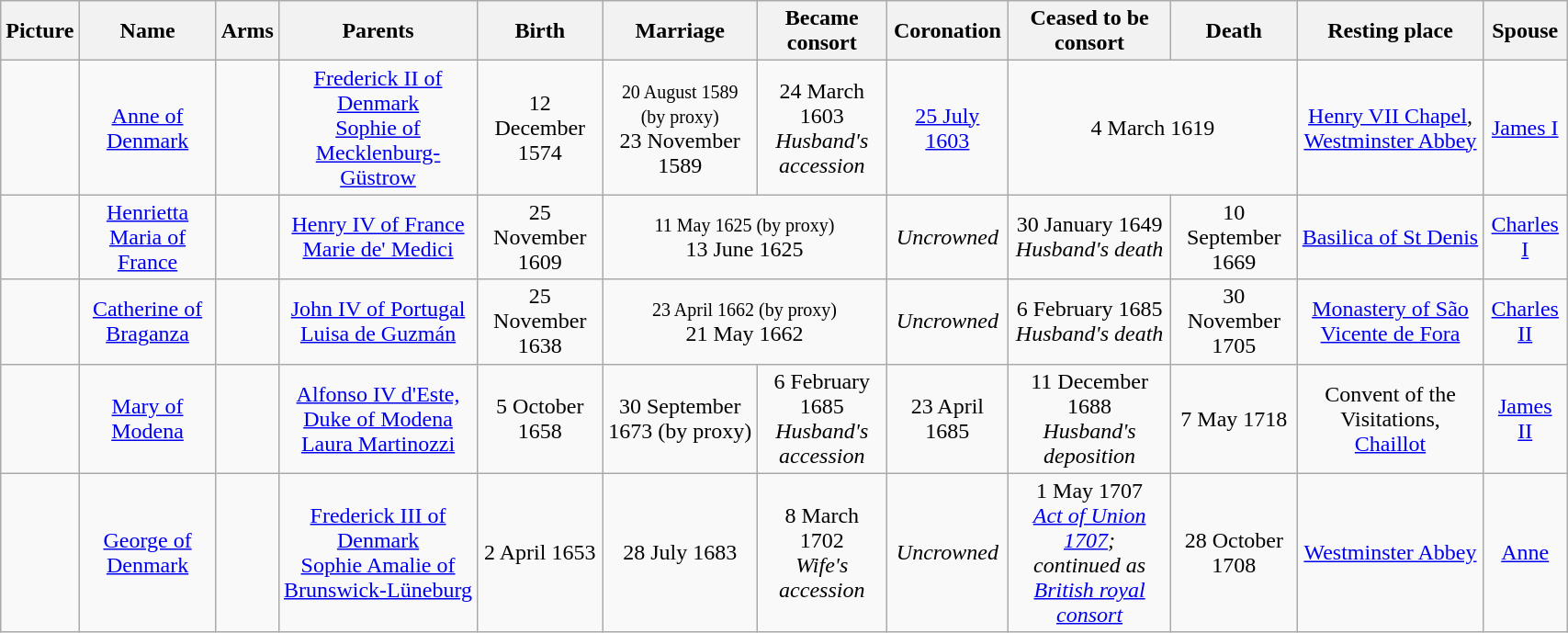<table width=90% class="wikitable" style="text-align:center;">
<tr>
<th>Picture</th>
<th>Name</th>
<th>Arms</th>
<th>Parents</th>
<th>Birth</th>
<th>Marriage</th>
<th>Became consort</th>
<th>Coronation</th>
<th>Ceased to be consort</th>
<th>Death</th>
<th>Resting place</th>
<th>Spouse</th>
</tr>
<tr>
<td></td>
<td><a href='#'>Anne of Denmark</a></td>
<td></td>
<td><a href='#'>Frederick II of Denmark</a> <br> <a href='#'>Sophie of Mecklenburg-Güstrow</a></td>
<td>12 December 1574</td>
<td><small>20 August 1589 (by proxy)</small><br>23 November 1589</td>
<td>24 March 1603<br><em>Husband's accession</em></td>
<td><a href='#'>25 July 1603</a></td>
<td colspan="2">4 March 1619</td>
<td><a href='#'>Henry VII Chapel</a>, <a href='#'>Westminster Abbey</a></td>
<td><a href='#'>James I</a></td>
</tr>
<tr>
<td></td>
<td><a href='#'>Henrietta Maria of France</a></td>
<td></td>
<td><a href='#'>Henry IV of France</a> <br> <a href='#'>Marie de' Medici</a></td>
<td>25 November 1609</td>
<td colspan="2"><small>11 May 1625 (by proxy)</small><br>13 June 1625</td>
<td><em>Uncrowned</em></td>
<td>30 January 1649<br><em>Husband's death</em></td>
<td>10 September 1669</td>
<td><a href='#'>Basilica of St Denis</a></td>
<td><a href='#'>Charles I</a></td>
</tr>
<tr>
<td></td>
<td><a href='#'>Catherine of Braganza</a></td>
<td></td>
<td><a href='#'>John IV of Portugal</a> <br> <a href='#'>Luisa de Guzmán</a></td>
<td>25 November 1638</td>
<td colspan="2"><small>23 April 1662 (by proxy)</small><br>21 May 1662</td>
<td><em>Uncrowned</em></td>
<td>6 February 1685<br><em>Husband's death</em></td>
<td>30 November 1705</td>
<td><a href='#'>Monastery of São Vicente de Fora</a></td>
<td><a href='#'>Charles II</a></td>
</tr>
<tr>
<td></td>
<td><a href='#'>Mary of Modena</a></td>
<td></td>
<td><a href='#'>Alfonso IV d'Este, Duke of Modena</a> <br> <a href='#'>Laura Martinozzi</a></td>
<td>5 October 1658</td>
<td>30 September 1673 (by proxy)</td>
<td>6 February 1685<br><em>Husband's accession</em></td>
<td>23 April 1685</td>
<td>11 December 1688<br><em>Husband's deposition</em></td>
<td>7 May 1718</td>
<td>Convent of the Visitations, <a href='#'>Chaillot</a></td>
<td><a href='#'>James II</a></td>
</tr>
<tr>
<td></td>
<td><a href='#'>George of Denmark</a></td>
<td></td>
<td><a href='#'>Frederick III of Denmark</a> <br> <a href='#'>Sophie Amalie of Brunswick-Lüneburg</a></td>
<td>2 April 1653</td>
<td>28 July 1683</td>
<td>8 March 1702<br> <em>Wife's accession</em></td>
<td><em>Uncrowned</em></td>
<td>1 May 1707<br> <em><a href='#'>Act of Union 1707</a>;<br>continued as <a href='#'>British royal consort</a></em></td>
<td>28 October 1708</td>
<td><a href='#'>Westminster Abbey</a></td>
<td><a href='#'>Anne</a></td>
</tr>
</table>
